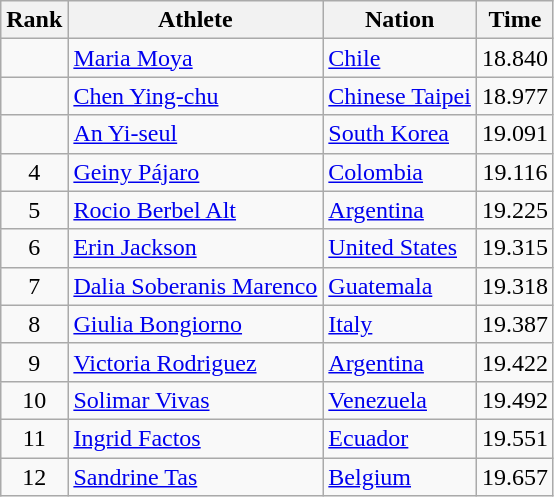<table class="wikitable sortable" style="text-align:center">
<tr>
<th>Rank</th>
<th>Athlete</th>
<th>Nation</th>
<th>Time</th>
</tr>
<tr>
<td></td>
<td align=left><a href='#'>Maria Moya</a></td>
<td align=left> <a href='#'>Chile</a></td>
<td>18.840</td>
</tr>
<tr>
<td></td>
<td align=left><a href='#'>Chen Ying-chu</a></td>
<td align=left> <a href='#'>Chinese Taipei</a></td>
<td>18.977</td>
</tr>
<tr>
<td></td>
<td align=left><a href='#'>An Yi-seul</a></td>
<td align=left> <a href='#'>South Korea</a></td>
<td>19.091</td>
</tr>
<tr>
<td>4</td>
<td align=left><a href='#'>Geiny Pájaro</a></td>
<td align=left> <a href='#'>Colombia</a></td>
<td>19.116</td>
</tr>
<tr>
<td>5</td>
<td align=left><a href='#'>Rocio Berbel Alt</a></td>
<td align=left> <a href='#'>Argentina</a></td>
<td>19.225</td>
</tr>
<tr>
<td>6</td>
<td align=left><a href='#'>Erin Jackson</a></td>
<td align=left> <a href='#'>United States</a></td>
<td>19.315</td>
</tr>
<tr>
<td>7</td>
<td align=left><a href='#'>Dalia Soberanis Marenco</a></td>
<td align=left> <a href='#'>Guatemala</a></td>
<td>19.318</td>
</tr>
<tr>
<td>8</td>
<td align=left><a href='#'>Giulia Bongiorno</a></td>
<td align=left> <a href='#'>Italy</a></td>
<td>19.387</td>
</tr>
<tr>
<td>9</td>
<td align=left><a href='#'>Victoria Rodriguez</a></td>
<td align=left> <a href='#'>Argentina</a></td>
<td>19.422</td>
</tr>
<tr>
<td>10</td>
<td align=left><a href='#'>Solimar Vivas</a></td>
<td align=left> <a href='#'>Venezuela</a></td>
<td>19.492</td>
</tr>
<tr>
<td>11</td>
<td align=left><a href='#'>Ingrid Factos</a></td>
<td align=left> <a href='#'>Ecuador</a></td>
<td>19.551</td>
</tr>
<tr>
<td>12</td>
<td align=left><a href='#'>Sandrine Tas</a></td>
<td align=left> <a href='#'>Belgium</a></td>
<td>19.657</td>
</tr>
</table>
